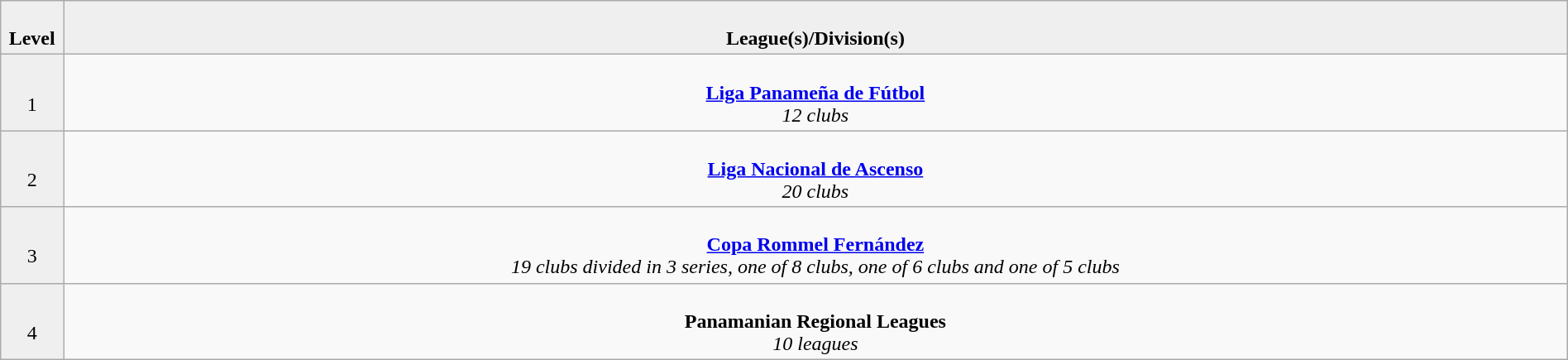<table class="wikitable" style="text-align:center; width:100%;">
<tr style="background:#efefef;">
<td style="width:4%; text-align:center;"><br><strong>Level</strong></td>
<td colspan="12"  style="width:96%; text-align:center;"><br><strong>League(s)/Division(s)</strong></td>
</tr>
<tr>
<td style="text-align:center; width:4%; background:#efefef;"><br>1</td>
<td colspan="12"  style="width:96%; text-align:center;"><br><strong><a href='#'>Liga Panameña de Fútbol</a></strong><br>
<em>12 clubs</em><br></td>
</tr>
<tr>
<td style="text-align:center; width:4%; background:#efefef;"><br>2</td>
<td colspan="12"  style="width:96%; text-align:center;"><br><strong><a href='#'>Liga Nacional de Ascenso</a></strong><br>
<em>20 clubs</em><br></td>
</tr>
<tr>
<td style="text-align:center; width:4%; background:#efefef;"><br>3</td>
<td colspan="12"  style="width:96%; text-align:center;"><br><strong><a href='#'>Copa Rommel Fernández</a></strong><br>
<em>19 clubs divided in 3 series, one of 8 clubs, one of 6 clubs and one of 5 clubs</em><br></td>
</tr>
<tr>
<td style="text-align:center; width:4%; background:#efefef;"><br>4</td>
<td colspan="12"  style="width:96%; text-align:center;"><br><strong>Panamanian Regional Leagues</strong><br>
<em>10 leagues</em><br></td>
</tr>
</table>
